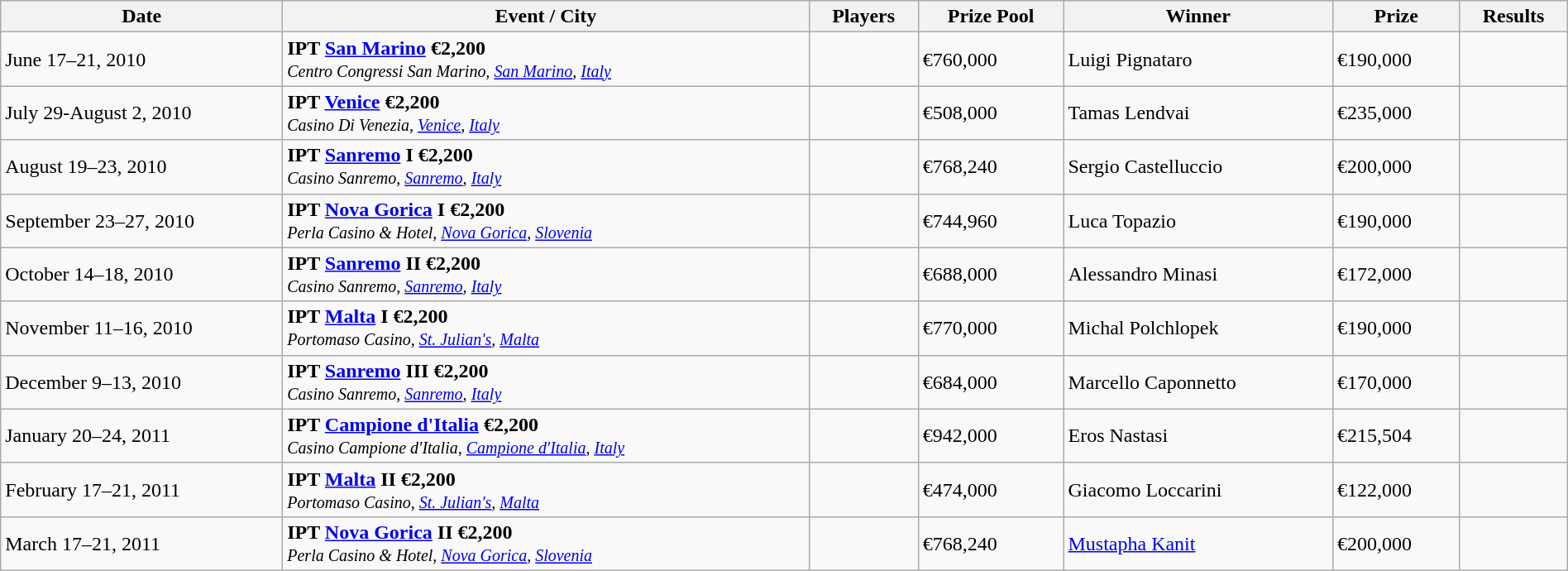<table class="wikitable" width="100%">
<tr>
<th width="18%">Date</th>
<th !width="16%">Event / City</th>
<th !width="11%">Players</th>
<th !width="12%">Prize Pool</th>
<th !width="18%">Winner</th>
<th !width="12%">Prize</th>
<th !width="11%">Results</th>
</tr>
<tr>
<td>June 17–21, 2010</td>
<td> <strong>IPT <a href='#'>San Marino</a> €2,200</strong><br><small><em>Centro Congressi San Marino, <a href='#'>San Marino</a>, <a href='#'>Italy</a></em></small></td>
<td></td>
<td>€760,000</td>
<td> Luigi Pignataro</td>
<td>€190,000</td>
<td></td>
</tr>
<tr>
<td>July 29-August 2, 2010</td>
<td> <strong>IPT <a href='#'>Venice</a> €2,200</strong><br><small><em>Casino Di Venezia, <a href='#'>Venice</a>, <a href='#'>Italy</a></em></small></td>
<td></td>
<td>€508,000</td>
<td> Tamas Lendvai</td>
<td>€235,000</td>
<td></td>
</tr>
<tr>
<td>August 19–23, 2010</td>
<td> <strong>IPT <a href='#'>Sanremo</a> I €2,200</strong><br><small><em>Casino Sanremo, <a href='#'>Sanremo</a>, <a href='#'>Italy</a></em></small></td>
<td></td>
<td>€768,240</td>
<td> Sergio Castelluccio</td>
<td>€200,000</td>
<td></td>
</tr>
<tr>
<td>September 23–27, 2010</td>
<td> <strong>IPT <a href='#'>Nova Gorica</a> I €2,200</strong><br><small><em>Perla Casino & Hotel, <a href='#'>Nova Gorica</a>, <a href='#'>Slovenia</a></em></small></td>
<td></td>
<td>€744,960</td>
<td> Luca Topazio</td>
<td>€190,000</td>
<td></td>
</tr>
<tr>
<td>October 14–18, 2010</td>
<td> <strong>IPT <a href='#'>Sanremo</a> II €2,200</strong><br><small><em>Casino Sanremo, <a href='#'>Sanremo</a>, <a href='#'>Italy</a></em></small></td>
<td></td>
<td>€688,000</td>
<td> Alessandro Minasi</td>
<td>€172,000</td>
<td></td>
</tr>
<tr>
<td>November 11–16, 2010</td>
<td> <strong>IPT <a href='#'>Malta</a> I €2,200</strong><br><small><em>Portomaso Casino, <a href='#'>St. Julian's</a>, <a href='#'>Malta</a></em></small></td>
<td></td>
<td>€770,000</td>
<td> Michal Polchlopek</td>
<td>€190,000</td>
<td></td>
</tr>
<tr>
<td>December 9–13, 2010</td>
<td> <strong>IPT <a href='#'>Sanremo</a> III €2,200</strong><br><small><em>Casino Sanremo, <a href='#'>Sanremo</a>, <a href='#'>Italy</a></em></small></td>
<td></td>
<td>€684,000</td>
<td> Marcello Caponnetto</td>
<td>€170,000</td>
<td></td>
</tr>
<tr>
<td>January 20–24, 2011</td>
<td> <strong>IPT <a href='#'>Campione d'Italia</a> €2,200</strong><br><small><em>Casino Campione d'Italia, <a href='#'>Campione d'Italia</a>, <a href='#'>Italy</a></em></small></td>
<td></td>
<td>€942,000</td>
<td> Eros Nastasi</td>
<td>€215,504</td>
<td></td>
</tr>
<tr>
<td>February 17–21, 2011</td>
<td> <strong>IPT <a href='#'>Malta</a> II €2,200</strong><br><small><em>Portomaso Casino, <a href='#'>St. Julian's</a>, <a href='#'>Malta</a></em></small></td>
<td></td>
<td>€474,000</td>
<td> Giacomo Loccarini</td>
<td>€122,000</td>
<td></td>
</tr>
<tr>
<td>March 17–21, 2011</td>
<td> <strong>IPT <a href='#'>Nova Gorica</a> II €2,200</strong><br><small><em>Perla Casino & Hotel, <a href='#'>Nova Gorica</a>, <a href='#'>Slovenia</a></em></small></td>
<td></td>
<td>€768,240</td>
<td> <a href='#'>Mustapha Kanit</a></td>
<td>€200,000</td>
<td></td>
</tr>
</table>
